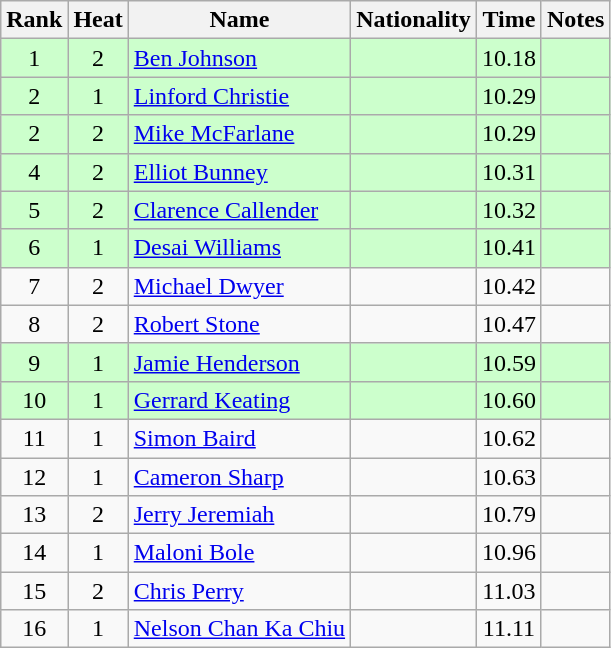<table class="wikitable sortable" style="text-align:center">
<tr>
<th>Rank</th>
<th>Heat</th>
<th>Name</th>
<th>Nationality</th>
<th>Time</th>
<th>Notes</th>
</tr>
<tr bgcolor=ccffcc>
<td>1</td>
<td>2</td>
<td align=left><a href='#'>Ben Johnson</a></td>
<td align=left></td>
<td>10.18</td>
<td></td>
</tr>
<tr bgcolor=ccffcc>
<td>2</td>
<td>1</td>
<td align=left><a href='#'>Linford Christie</a></td>
<td align=left></td>
<td>10.29</td>
<td></td>
</tr>
<tr bgcolor=ccffcc>
<td>2</td>
<td>2</td>
<td align=left><a href='#'>Mike McFarlane</a></td>
<td align=left></td>
<td>10.29</td>
<td></td>
</tr>
<tr bgcolor=ccffcc>
<td>4</td>
<td>2</td>
<td align=left><a href='#'>Elliot Bunney</a></td>
<td align=left></td>
<td>10.31</td>
<td></td>
</tr>
<tr bgcolor=ccffcc>
<td>5</td>
<td>2</td>
<td align=left><a href='#'>Clarence Callender</a></td>
<td align=left></td>
<td>10.32</td>
<td></td>
</tr>
<tr bgcolor=ccffcc>
<td>6</td>
<td>1</td>
<td align=left><a href='#'>Desai Williams</a></td>
<td align=left></td>
<td>10.41</td>
<td></td>
</tr>
<tr>
<td>7</td>
<td>2</td>
<td align=left><a href='#'>Michael Dwyer</a></td>
<td align=left></td>
<td>10.42</td>
<td></td>
</tr>
<tr>
<td>8</td>
<td>2</td>
<td align=left><a href='#'>Robert Stone</a></td>
<td align=left></td>
<td>10.47</td>
<td></td>
</tr>
<tr bgcolor=ccffcc>
<td>9</td>
<td>1</td>
<td align=left><a href='#'>Jamie Henderson</a></td>
<td align=left></td>
<td>10.59</td>
<td></td>
</tr>
<tr bgcolor=ccffcc>
<td>10</td>
<td>1</td>
<td align=left><a href='#'>Gerrard Keating</a></td>
<td align=left></td>
<td>10.60</td>
<td></td>
</tr>
<tr>
<td>11</td>
<td>1</td>
<td align=left><a href='#'>Simon Baird</a></td>
<td align=left></td>
<td>10.62</td>
<td></td>
</tr>
<tr>
<td>12</td>
<td>1</td>
<td align=left><a href='#'>Cameron Sharp</a></td>
<td align=left></td>
<td>10.63</td>
<td></td>
</tr>
<tr>
<td>13</td>
<td>2</td>
<td align=left><a href='#'>Jerry Jeremiah</a></td>
<td align=left></td>
<td>10.79</td>
<td></td>
</tr>
<tr>
<td>14</td>
<td>1</td>
<td align=left><a href='#'>Maloni Bole</a></td>
<td align=left></td>
<td>10.96</td>
<td></td>
</tr>
<tr>
<td>15</td>
<td>2</td>
<td align=left><a href='#'>Chris Perry</a></td>
<td align=left></td>
<td>11.03</td>
<td></td>
</tr>
<tr>
<td>16</td>
<td>1</td>
<td align=left><a href='#'>Nelson Chan Ka Chiu</a></td>
<td align=left></td>
<td>11.11</td>
<td></td>
</tr>
</table>
